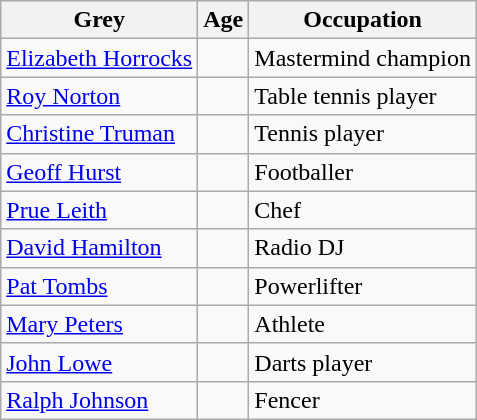<table class=wikitable>
<tr>
<th>Grey</th>
<th>Age</th>
<th>Occupation</th>
</tr>
<tr>
<td><a href='#'>Elizabeth Horrocks</a></td>
<td></td>
<td>Mastermind champion</td>
</tr>
<tr>
<td><a href='#'>Roy Norton</a></td>
<td></td>
<td>Table tennis player</td>
</tr>
<tr>
<td><a href='#'>Christine Truman</a></td>
<td></td>
<td>Tennis player</td>
</tr>
<tr>
<td><a href='#'>Geoff Hurst</a></td>
<td></td>
<td>Footballer</td>
</tr>
<tr>
<td><a href='#'>Prue Leith</a></td>
<td></td>
<td>Chef</td>
</tr>
<tr>
<td><a href='#'>David Hamilton</a></td>
<td></td>
<td>Radio DJ</td>
</tr>
<tr>
<td><a href='#'>Pat Tombs</a></td>
<td></td>
<td>Powerlifter</td>
</tr>
<tr>
<td><a href='#'>Mary Peters</a></td>
<td></td>
<td>Athlete</td>
</tr>
<tr>
<td><a href='#'>John Lowe</a></td>
<td></td>
<td>Darts player</td>
</tr>
<tr>
<td><a href='#'>Ralph Johnson</a></td>
<td></td>
<td>Fencer</td>
</tr>
</table>
